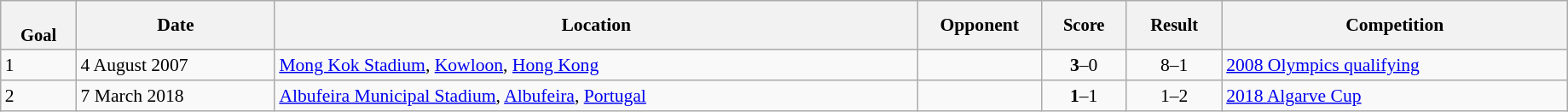<table class="wikitable collapsible sortable" style="font-size:90%" width=97%>
<tr>
<th style="font-size:95%;" data-sort-type=number><br>Goal</th>
<th align=center>Date</th>
<th>Location</th>
<th width=90>Opponent</th>
<th data-sort-type="number" style="font-size:95%">Score</th>
<th data-sort-type="number" style="font-size:95%">Result</th>
<th>Competition</th>
</tr>
<tr>
<td>1</td>
<td>4 August 2007</td>
<td><a href='#'>Mong Kok Stadium</a>, <a href='#'>Kowloon</a>, <a href='#'>Hong Kong</a></td>
<td></td>
<td align="center"><strong>3</strong>–0</td>
<td align="center">8–1</td>
<td><a href='#'>2008 Olympics qualifying</a></td>
</tr>
<tr>
<td>2</td>
<td>7 March 2018</td>
<td><a href='#'>Albufeira Municipal Stadium</a>, <a href='#'>Albufeira</a>, <a href='#'>Portugal</a></td>
<td></td>
<td align="center"><strong>1</strong>–1</td>
<td align="center">1–2</td>
<td><a href='#'>2018 Algarve Cup</a></td>
</tr>
</table>
